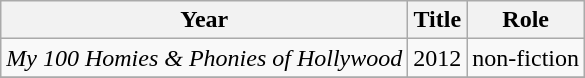<table class="wikitable plainrowheaders sortable" style="margin-right: 0;">
<tr>
<th scope="col">Year</th>
<th scope="col">Title</th>
<th scope="col">Role</th>
</tr>
<tr>
<td><em>My 100 Homies & Phonies of Hollywood</em></td>
<td>2012</td>
<td>non-fiction</td>
</tr>
<tr>
</tr>
</table>
